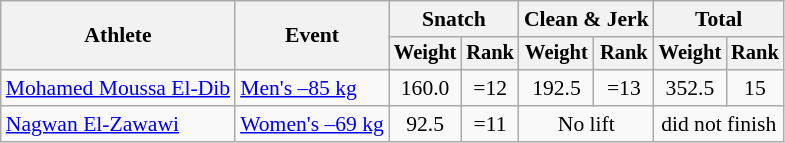<table class=wikitable style=font-size:90%;text-align:center>
<tr>
<th rowspan=2>Athlete</th>
<th rowspan=2>Event</th>
<th colspan=2>Snatch</th>
<th colspan=2>Clean & Jerk</th>
<th colspan=2>Total</th>
</tr>
<tr style=font-size:95%>
<th>Weight</th>
<th>Rank</th>
<th>Weight</th>
<th>Rank</th>
<th>Weight</th>
<th>Rank</th>
</tr>
<tr>
<td align=left><a href='#'>Mohamed Moussa El-Dib</a></td>
<td align=left><a href='#'>Men's –85 kg</a></td>
<td>160.0</td>
<td>=12</td>
<td>192.5</td>
<td>=13</td>
<td>352.5</td>
<td>15</td>
</tr>
<tr>
<td align=left><a href='#'>Nagwan El-Zawawi</a></td>
<td align=left><a href='#'>Women's –69 kg</a></td>
<td>92.5</td>
<td>=11</td>
<td colspan=2>No lift</td>
<td colspan=2>did not finish</td>
</tr>
</table>
